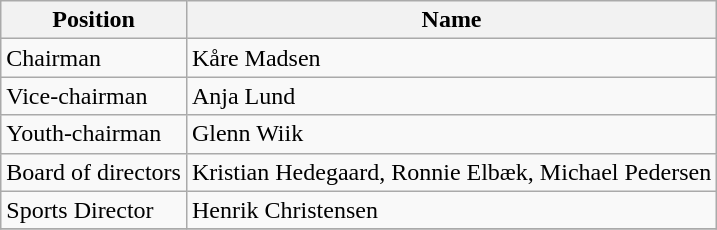<table class="wikitable">
<tr>
<th>Position</th>
<th>Name</th>
</tr>
<tr>
<td>Chairman</td>
<td>Kåre Madsen</td>
</tr>
<tr>
<td>Vice-chairman</td>
<td>Anja Lund</td>
</tr>
<tr>
<td>Youth-chairman</td>
<td>Glenn Wiik</td>
</tr>
<tr>
<td>Board of directors</td>
<td>Kristian Hedegaard, Ronnie Elbæk, Michael Pedersen</td>
</tr>
<tr>
<td>Sports Director</td>
<td>Henrik Christensen</td>
</tr>
<tr>
</tr>
</table>
